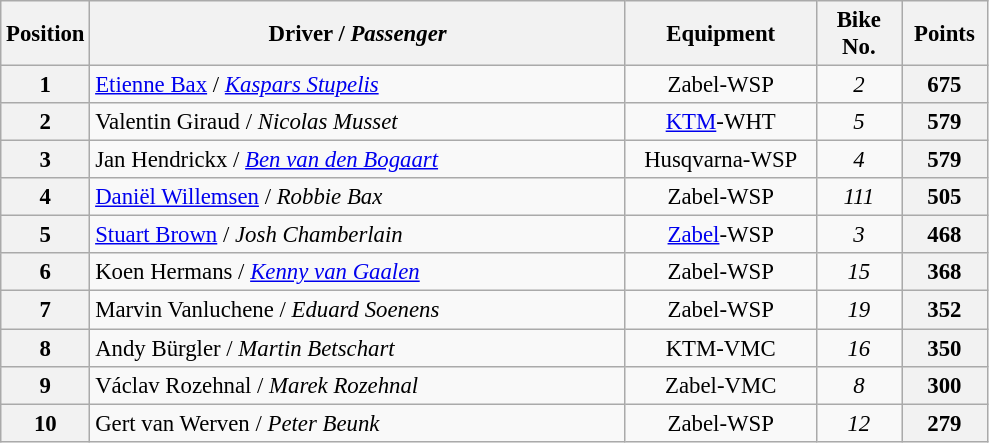<table class="wikitable" style="font-size: 95%; text-align:center">
<tr>
<th width="50">Position</th>
<th width="350">Driver / <em>Passenger</em></th>
<th width="120">Equipment</th>
<th width="50">Bike  No.</th>
<th width="50">Points</th>
</tr>
<tr>
<th>1</th>
<td align="left"> <a href='#'>Etienne Bax</a> /  <em><a href='#'>Kaspars Stupelis</a></em></td>
<td>Zabel-WSP</td>
<td><em>2</em></td>
<th>675</th>
</tr>
<tr>
<th>2</th>
<td align="left"> Valentin Giraud / <em>Nicolas Musset</em></td>
<td><a href='#'>KTM</a>-WHT</td>
<td><em>5</em></td>
<th>579</th>
</tr>
<tr>
<th>3</th>
<td align="left"> Jan Hendrickx /  <em><a href='#'>Ben van den Bogaart</a></em></td>
<td>Husqvarna-WSP</td>
<td><em>4</em></td>
<th>579</th>
</tr>
<tr>
<th>4</th>
<td align="left"> <a href='#'>Daniël Willemsen</a> / <em>Robbie Bax</em></td>
<td>Zabel-WSP</td>
<td><em>111</em></td>
<th>505</th>
</tr>
<tr>
<th>5</th>
<td align="left"> <a href='#'>Stuart Brown</a> / <em>Josh Chamberlain</em></td>
<td><a href='#'>Zabel</a>-WSP</td>
<td><em>3</em></td>
<th>468</th>
</tr>
<tr>
<th>6</th>
<td align="left"> Koen Hermans / <em><a href='#'>Kenny van Gaalen</a></em></td>
<td>Zabel-WSP</td>
<td><em>15</em></td>
<th>368</th>
</tr>
<tr>
<th>7</th>
<td align="left"> Marvin Vanluchene / <em>Eduard Soenens</em></td>
<td>Zabel-WSP</td>
<td><em>19</em></td>
<th>352</th>
</tr>
<tr>
<th>8</th>
<td align="left"> Andy Bürgler / <em>Martin Betschart</em></td>
<td>KTM-VMC</td>
<td><em>16</em></td>
<th>350</th>
</tr>
<tr>
<th>9</th>
<td align="left"> Václav Rozehnal / <em>Marek Rozehnal</em></td>
<td>Zabel-VMC</td>
<td><em>8</em></td>
<th>300</th>
</tr>
<tr>
<th>10</th>
<td align="left"> Gert van Werven / <em>Peter Beunk</em></td>
<td>Zabel-WSP</td>
<td><em>12</em></td>
<th>279</th>
</tr>
</table>
